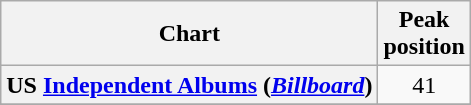<table class="wikitable plainrowheaders sortable" style="text-align:center;" border="1">
<tr>
<th scope="col">Chart</th>
<th scope="col">Peak<br>position</th>
</tr>
<tr>
<th scope="row">US <a href='#'>Independent Albums</a> (<em><a href='#'>Billboard</a></em>)</th>
<td>41</td>
</tr>
<tr>
</tr>
</table>
